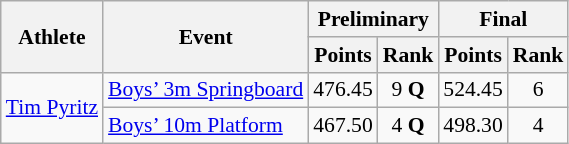<table class="wikitable" border="1" style="font-size:90%">
<tr>
<th rowspan=2>Athlete</th>
<th rowspan=2>Event</th>
<th colspan=2>Preliminary</th>
<th colspan=2>Final</th>
</tr>
<tr>
<th>Points</th>
<th>Rank</th>
<th>Points</th>
<th>Rank</th>
</tr>
<tr>
<td rowspan=2><a href='#'>Tim Pyritz</a></td>
<td><a href='#'>Boys’ 3m Springboard</a></td>
<td align=center>476.45</td>
<td align=center>9 <strong>Q</strong></td>
<td align=center>524.45</td>
<td align=center>6</td>
</tr>
<tr>
<td><a href='#'>Boys’ 10m Platform</a></td>
<td align=center>467.50</td>
<td align=center>4 <strong>Q</strong></td>
<td align=center>498.30</td>
<td align=center>4</td>
</tr>
</table>
